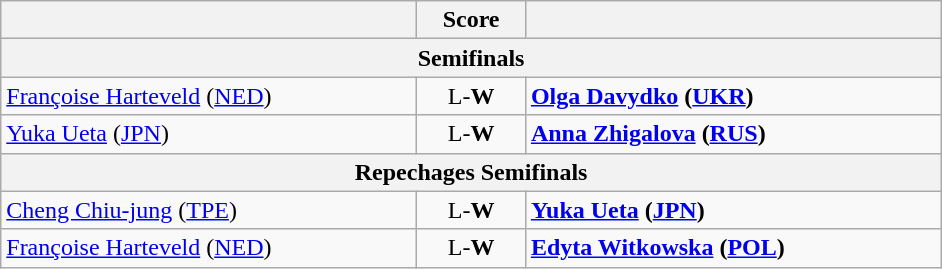<table class="wikitable" style="text-align: left; ">
<tr>
<th align="right" width="270"></th>
<th width="65">Score</th>
<th align="left" width="270"></th>
</tr>
<tr>
<th colspan=3>Semifinals</th>
</tr>
<tr>
<td> <a href='#'>Françoise Harteveld</a> (<a href='#'>NED</a>)</td>
<td align="center">L-<strong>W</strong></td>
<td><strong> <a href='#'>Olga Davydko</a> (<a href='#'>UKR</a>)</strong></td>
</tr>
<tr>
<td> <a href='#'>Yuka Ueta</a> (<a href='#'>JPN</a>)</td>
<td align="center">L-<strong>W</strong></td>
<td><strong> <a href='#'>Anna Zhigalova</a> (<a href='#'>RUS</a>)</strong></td>
</tr>
<tr>
<th colspan=3>Repechages Semifinals</th>
</tr>
<tr>
<td> <a href='#'>Cheng Chiu-jung</a> (<a href='#'>TPE</a>)</td>
<td align="center">L-<strong>W</strong></td>
<td><strong> <a href='#'>Yuka Ueta</a> (<a href='#'>JPN</a>)</strong></td>
</tr>
<tr>
<td> <a href='#'>Françoise Harteveld</a> (<a href='#'>NED</a>)</td>
<td align="center">L-<strong>W</strong></td>
<td><strong> <a href='#'>Edyta Witkowska</a> (<a href='#'>POL</a>)</strong></td>
</tr>
</table>
